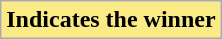<table class="wikitable">
<tr>
<td style="background:#FAEB86;"><strong>Indicates the winner</strong></td>
</tr>
</table>
